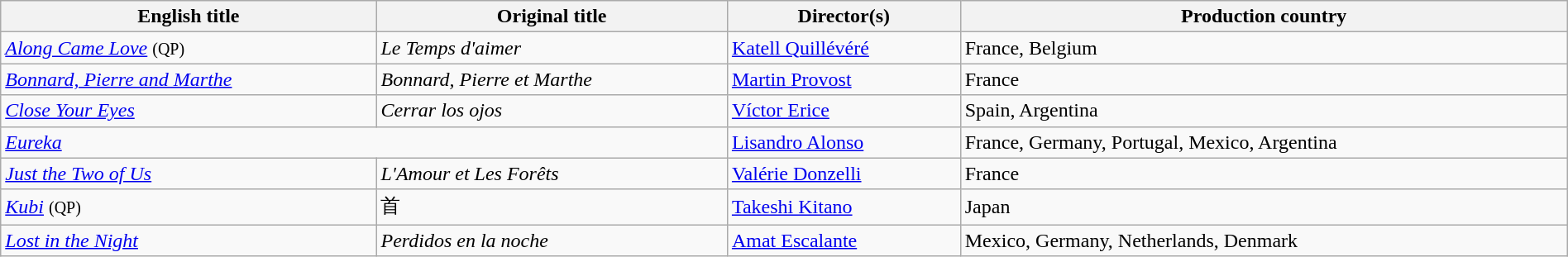<table class="wikitable" style="width:100%; margin-bottom:4px">
<tr>
<th>English title</th>
<th>Original title</th>
<th>Director(s)</th>
<th>Production country</th>
</tr>
<tr>
<td><em><a href='#'>Along Came Love</a></em> <small>(QP)</small></td>
<td><em>Le Temps d'aimer</em></td>
<td><a href='#'>Katell Quillévéré</a></td>
<td>France, Belgium</td>
</tr>
<tr>
<td><em><a href='#'>Bonnard, Pierre and Marthe</a></em></td>
<td><em>Bonnard, Pierre et Marthe</em></td>
<td><a href='#'>Martin Provost</a></td>
<td>France</td>
</tr>
<tr>
<td><em><a href='#'>Close Your Eyes</a></em></td>
<td><em>Cerrar los ojos</em></td>
<td><a href='#'>Víctor Erice</a></td>
<td>Spain, Argentina</td>
</tr>
<tr>
<td colspan=2><em><a href='#'>Eureka</a></em></td>
<td><a href='#'>Lisandro Alonso</a></td>
<td>France, Germany, Portugal, Mexico, Argentina</td>
</tr>
<tr>
<td><em><a href='#'>Just the Two of Us</a></em></td>
<td><em>L'Amour et Les Forêts</em></td>
<td><a href='#'>Valérie Donzelli</a></td>
<td>France</td>
</tr>
<tr>
<td><em><a href='#'>Kubi</a></em> <small>(QP)</small></td>
<td>首</td>
<td><a href='#'>Takeshi Kitano</a></td>
<td>Japan</td>
</tr>
<tr>
<td><em><a href='#'>Lost in the Night</a></em></td>
<td><em>Perdidos en la noche</em></td>
<td><a href='#'>Amat Escalante</a></td>
<td>Mexico, Germany, Netherlands, Denmark</td>
</tr>
</table>
